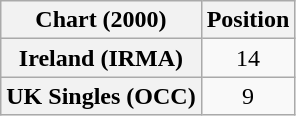<table class="wikitable plainrowheaders" style="text-align:center">
<tr>
<th scope="col">Chart (2000)</th>
<th scope="col">Position</th>
</tr>
<tr>
<th scope="row">Ireland (IRMA)</th>
<td>14</td>
</tr>
<tr>
<th scope="row">UK Singles (OCC)</th>
<td>9</td>
</tr>
</table>
